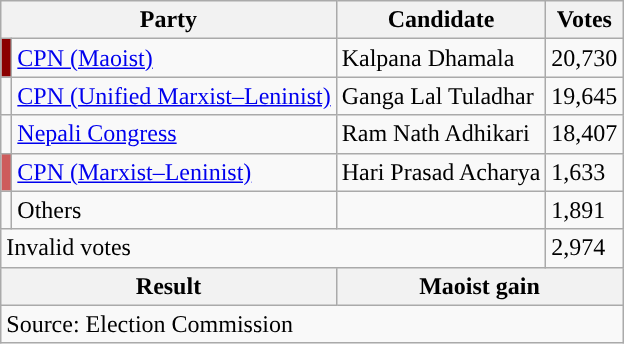<table class="wikitable">
<tr>
<th colspan="2">Party</th>
<th>Candidate</th>
<th>Votes</th>
</tr>
<tr>
<td style="background-color:darkred"></td>
<td><a href='#'>CPN (Maoist)</a></td>
<td>Kalpana Dhamala</td>
<td>20,730</td>
</tr>
<tr>
<td style="background-color:"></td>
<td><a href='#'>CPN (Unified Marxist–Leninist)</a></td>
<td>Ganga Lal Tuladhar</td>
<td>19,645</td>
</tr>
<tr>
<td style="background-color:"></td>
<td><a href='#'>Nepali Congress</a></td>
<td>Ram Nath Adhikari</td>
<td>18,407</td>
</tr>
<tr>
<td style="background-color:indianred"></td>
<td><a href='#'>CPN (Marxist–Leninist)</a></td>
<td>Hari Prasad Acharya</td>
<td>1,633</td>
</tr>
<tr>
<td></td>
<td>Others</td>
<td></td>
<td>1,891</td>
</tr>
<tr>
<td colspan="3">Invalid votes</td>
<td>2,974</td>
</tr>
<tr>
<th colspan="2">Result</th>
<th colspan="2">Maoist gain</th>
</tr>
<tr>
<td colspan="4">Source: Election Commission</td>
</tr>
</table>
